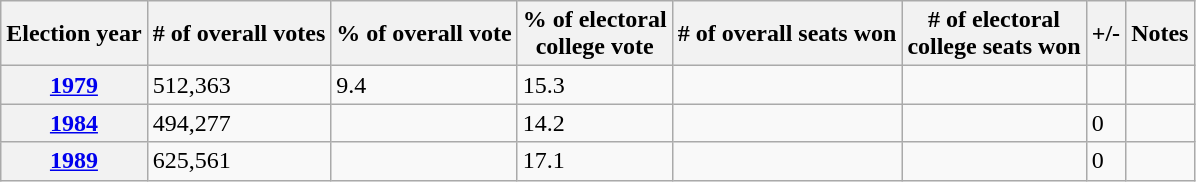<table class="wikitable">
<tr>
<th>Election year</th>
<th># of overall votes</th>
<th>% of overall vote</th>
<th>% of electoral<br>college vote</th>
<th># of overall seats won</th>
<th># of electoral<br>college seats won</th>
<th>+/-</th>
<th>Notes</th>
</tr>
<tr>
<th><a href='#'>1979</a></th>
<td>512,363</td>
<td>9.4</td>
<td>15.3</td>
<td></td>
<td><small></small></td>
<td></td>
<td></td>
</tr>
<tr>
<th><a href='#'>1984</a></th>
<td>494,277</td>
<td></td>
<td>14.2</td>
<td></td>
<td><small></small></td>
<td> 0</td>
<td></td>
</tr>
<tr>
<th><a href='#'>1989</a></th>
<td>625,561</td>
<td></td>
<td>17.1</td>
<td></td>
<td><small></small></td>
<td> 0</td>
<td></td>
</tr>
</table>
